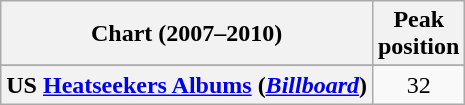<table class="wikitable sortable plainrowheaders" style="text-align:center">
<tr>
<th scope="col">Chart (2007–2010)</th>
<th scope="col">Peak<br> position</th>
</tr>
<tr>
</tr>
<tr>
<th scope="row">US <a href='#'>Heatseekers Albums</a> (<em><a href='#'>Billboard</a></em>)</th>
<td>32</td>
</tr>
</table>
